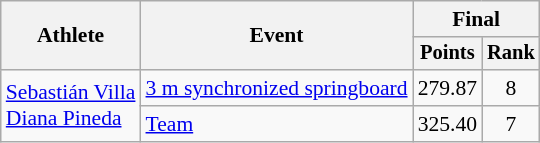<table class="wikitable" style="text-align:center; font-size:90%">
<tr>
<th rowspan=2>Athlete</th>
<th rowspan=2>Event</th>
<th colspan=2>Final</th>
</tr>
<tr style="font-size:95%">
<th>Points</th>
<th>Rank</th>
</tr>
<tr>
<td align=left rowspan=2><a href='#'>Sebastián Villa</a><br><a href='#'>Diana Pineda</a></td>
<td align=left><a href='#'>3 m synchronized springboard</a></td>
<td>279.87</td>
<td>8</td>
</tr>
<tr>
<td align=left><a href='#'>Team</a></td>
<td>325.40</td>
<td>7</td>
</tr>
</table>
